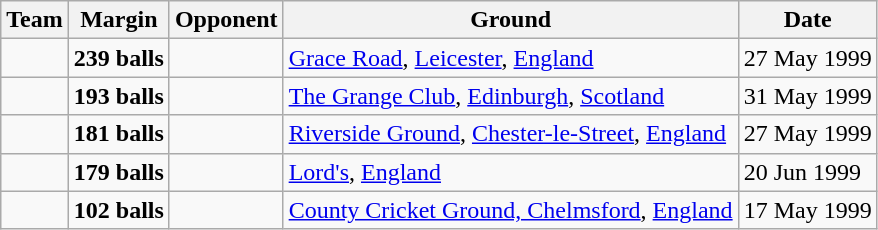<table class="wikitable sortable">
<tr>
<th>Team</th>
<th>Margin</th>
<th>Opponent</th>
<th>Ground</th>
<th>Date</th>
</tr>
<tr>
<td></td>
<td><strong>239 balls</strong></td>
<td></td>
<td><a href='#'>Grace Road</a>, <a href='#'>Leicester</a>, <a href='#'>England</a></td>
<td>27 May 1999</td>
</tr>
<tr>
<td></td>
<td><strong>193 balls</strong></td>
<td></td>
<td><a href='#'>The Grange Club</a>, <a href='#'>Edinburgh</a>, <a href='#'>Scotland</a></td>
<td>31 May 1999</td>
</tr>
<tr>
<td></td>
<td><strong>181 balls</strong></td>
<td></td>
<td><a href='#'>Riverside Ground</a>, <a href='#'>Chester-le-Street</a>, <a href='#'>England</a></td>
<td>27 May 1999</td>
</tr>
<tr>
<td></td>
<td><strong>179 balls</strong></td>
<td></td>
<td><a href='#'>Lord's</a>, <a href='#'>England</a></td>
<td>20 Jun 1999</td>
</tr>
<tr>
<td></td>
<td><strong>102 balls</strong></td>
<td></td>
<td><a href='#'>County Cricket Ground, Chelmsford</a>, <a href='#'>England</a></td>
<td>17 May 1999</td>
</tr>
</table>
